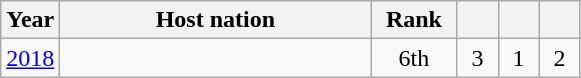<table class=wikitable>
<tr>
<th width=20>Year</th>
<th width=200>Host nation</th>
<th width=50>Rank</th>
<th width=20></th>
<th width=20></th>
<th width=20></th>
</tr>
<tr align=center>
<td><a href='#'>2018</a></td>
<td align=left></td>
<td>6th</td>
<td>3</td>
<td>1</td>
<td>2</td>
</tr>
</table>
